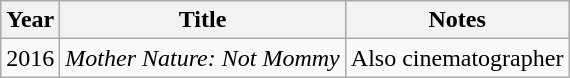<table class="wikitable">
<tr>
<th>Year</th>
<th>Title</th>
<th>Notes</th>
</tr>
<tr>
<td>2016</td>
<td><em>Mother Nature: Not Mommy</em></td>
<td>Also cinematographer</td>
</tr>
</table>
